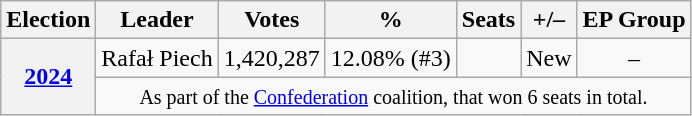<table class="wikitable" style="text-align:center;">
<tr>
<th>Election</th>
<th>Leader</th>
<th>Votes</th>
<th>%</th>
<th>Seats</th>
<th>+/–</th>
<th>EP Group</th>
</tr>
<tr>
<th rowspan=2><a href='#'>2024</a></th>
<td>Rafał Piech</td>
<td>1,420,287</td>
<td>12.08% (#3)</td>
<td></td>
<td>New</td>
<td>–</td>
</tr>
<tr>
<td colspan="6"><small>As part of the <a href='#'>Confederation</a> coalition, that won 6 seats in total.</small></td>
</tr>
</table>
